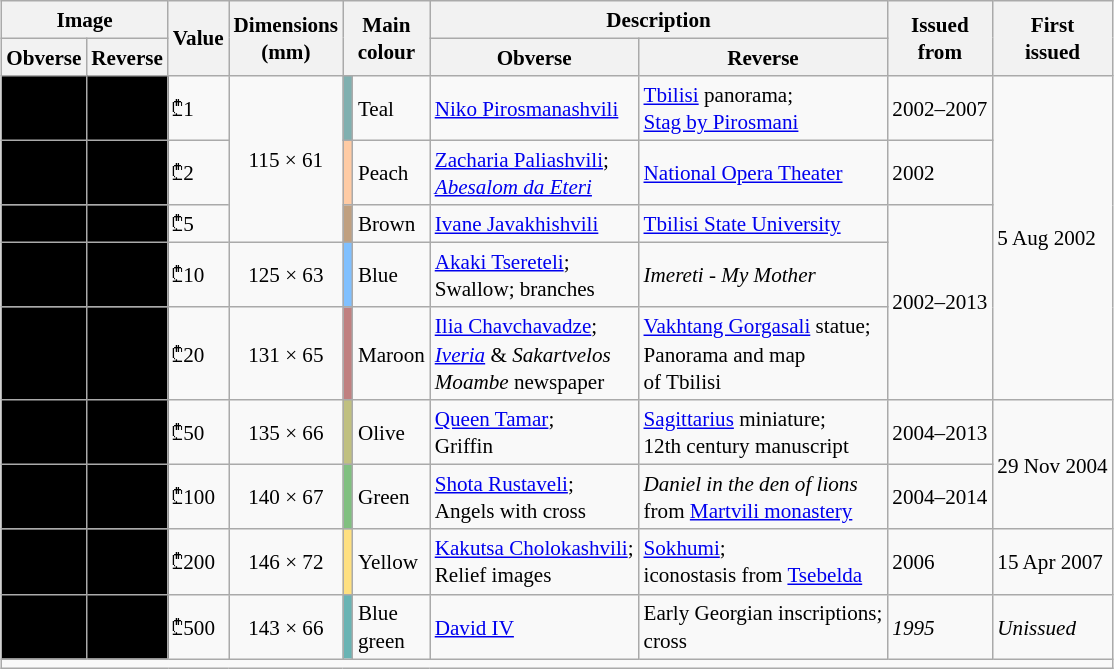<table class="wikitable" style="margin:auto; font-size:88%; line-height:1.3">
<tr>
<th colspan=2>Image</th>
<th rowspan=2>Value</th>
<th rowspan=2>Dimensions<br>(mm)</th>
<th rowspan=2 colspan=2>Main<br>colour</th>
<th colspan=2>Description</th>
<th rowspan=2>Issued<br>from</th>
<th rowspan=2>First<br>issued</th>
</tr>
<tr>
<th>Obverse</th>
<th>Reverse</th>
<th>Obverse</th>
<th>Reverse</th>
</tr>
<tr>
<td style="background:#000; text-align:center"></td>
<td style="background:#000; text-align:center"></td>
<td>₾1</td>
<td rowspan=3 align=center>115 × 61</td>
<td style="background:#80B0B0;"></td>
<td>Teal</td>
<td><a href='#'>Niko Pirosmanashvili</a></td>
<td><a href='#'>Tbilisi</a> panorama;<br><a href='#'>Stag by Pirosmani</a></td>
<td>2002–2007</td>
<td rowspan=5>5 Aug 2002</td>
</tr>
<tr>
<td style="background:#000; text-align:center"></td>
<td style="background:#000; text-align:center"></td>
<td>₾2</td>
<td style="background:#FFCBA4;"></td>
<td>Peach</td>
<td><a href='#'>Zacharia Paliashvili</a>;<br><em><a href='#'>Abesalom da Eteri</a></em></td>
<td><a href='#'>National Opera Theater</a></td>
<td>2002</td>
</tr>
<tr>
<td style="background:#000; text-align:center"></td>
<td style="background:#000; text-align:center"></td>
<td>₾5</td>
<td style="background:#C0A080;"></td>
<td>Brown</td>
<td><a href='#'>Ivane Javakhishvili</a></td>
<td><a href='#'>Tbilisi State University</a></td>
<td rowspan=3>2002–2013</td>
</tr>
<tr>
<td style="background:#000; text-align:center"></td>
<td style="background:#000; text-align:center"></td>
<td>₾10</td>
<td align=center>125 × 63</td>
<td style="background:#80C0FF;"></td>
<td>Blue</td>
<td><a href='#'>Akaki Tsereteli</a>;<br>Swallow; branches</td>
<td><em>Imereti - My Mother</em><br></td>
</tr>
<tr>
<td style="background:#000; text-align:center"></td>
<td style="background:#000; text-align:center"></td>
<td>₾20</td>
<td align=center>131 × 65</td>
<td style="background:#C08080;"></td>
<td>Maroon</td>
<td><a href='#'>Ilia Chavchavadze</a>;<br><em><a href='#'>Iveria</a></em> & <em>Sakartvelos<br>Moambe</em> newspaper</td>
<td><a href='#'>Vakhtang Gorgasali</a> statue;<br>Panorama and map<br>of Tbilisi </td>
</tr>
<tr>
<td style="background:#000; text-align:center"></td>
<td style="background:#000; text-align:center"></td>
<td>₾50</td>
<td align=center>135 × 66</td>
<td style="background:#C0C080;"></td>
<td>Olive</td>
<td><a href='#'>Queen Tamar</a>;<br>Griffin</td>
<td><a href='#'>Sagittarius</a> miniature;<br>12th century manuscript</td>
<td>2004–2013</td>
<td rowspan=2>29 Nov 2004</td>
</tr>
<tr>
<td style="background:#000; text-align:center"></td>
<td style="background:#000; text-align:center"></td>
<td>₾100</td>
<td align=center>140 × 67</td>
<td style="background:#80C080;"></td>
<td>Green</td>
<td><a href='#'>Shota Rustaveli</a>;<br>Angels with cross</td>
<td><em>Daniel in the den of lions</em><br>from <a href='#'>Martvili monastery</a></td>
<td>2004–2014</td>
</tr>
<tr>
<td style="background:#000; text-align:center"></td>
<td style="background:#000; text-align:center"></td>
<td>₾200</td>
<td align=center>146 × 72</td>
<td style="background:#FFE080;"></td>
<td>Yellow</td>
<td><a href='#'>Kakutsa Cholokashvili</a>;<br>Relief images</td>
<td><a href='#'>Sokhumi</a>;<br>iconostasis from <a href='#'>Tsebelda</a></td>
<td>2006</td>
<td>15 Apr 2007</td>
</tr>
<tr>
<td style="background:#000; text-align:center"></td>
<td style="background:#000; text-align:center"></td>
<td>₾500</td>
<td align=center>143 × 66</td>
<td style="background:#69b4b4;"></td>
<td>Blue<br>green</td>
<td><a href='#'>David IV</a></td>
<td>Early Georgian inscriptions;<br>cross</td>
<td><em>1995</em></td>
<td><em>Unissued</em></td>
</tr>
<tr>
<td colspan=12></td>
</tr>
</table>
